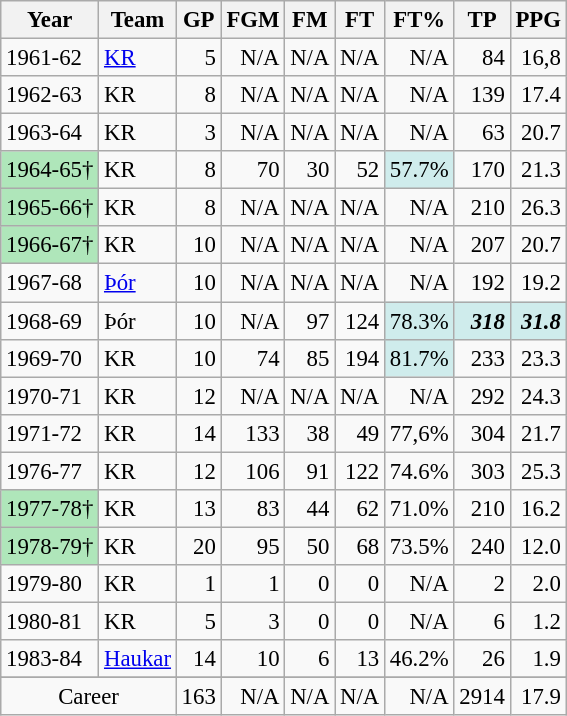<table class="wikitable sortable" style="font-size:95%; text-align:right;">
<tr>
<th>Year</th>
<th>Team</th>
<th>GP</th>
<th>FGM</th>
<th>FM</th>
<th>FT</th>
<th>FT%</th>
<th>TP</th>
<th>PPG</th>
</tr>
<tr>
<td style="text-align:left;">1961-62</td>
<td style="text-align:left;"><a href='#'>KR</a></td>
<td>5</td>
<td>N/A</td>
<td>N/A</td>
<td>N/A</td>
<td>N/A</td>
<td>84</td>
<td>16,8</td>
</tr>
<tr>
<td style="text-align:left;">1962-63</td>
<td style="text-align:left;">KR</td>
<td>8</td>
<td>N/A</td>
<td>N/A</td>
<td>N/A</td>
<td>N/A</td>
<td>139</td>
<td>17.4</td>
</tr>
<tr>
<td style="text-align:left;">1963-64</td>
<td style="text-align:left;">KR</td>
<td>3</td>
<td>N/A</td>
<td>N/A</td>
<td>N/A</td>
<td>N/A</td>
<td>63</td>
<td>20.7</td>
</tr>
<tr>
<td style="text-align:left;background:#afe6ba;">1964-65†</td>
<td style="text-align:left;">KR</td>
<td>8</td>
<td>70</td>
<td>30</td>
<td>52</td>
<td bgcolor="CFECEC">57.7%</td>
<td>170</td>
<td>21.3</td>
</tr>
<tr>
<td style="text-align:left;background:#afe6ba;">1965-66†</td>
<td style="text-align:left;">KR</td>
<td>8</td>
<td>N/A</td>
<td>N/A</td>
<td>N/A</td>
<td>N/A</td>
<td>210</td>
<td>26.3</td>
</tr>
<tr>
<td style="text-align:left;background:#afe6ba;">1966-67†</td>
<td style="text-align:left;">KR</td>
<td>10</td>
<td>N/A</td>
<td>N/A</td>
<td>N/A</td>
<td>N/A</td>
<td>207</td>
<td>20.7</td>
</tr>
<tr>
<td style="text-align:left;">1967-68</td>
<td style="text-align:left;"><a href='#'>Þór</a></td>
<td>10</td>
<td>N/A</td>
<td>N/A</td>
<td>N/A</td>
<td>N/A</td>
<td>192</td>
<td>19.2</td>
</tr>
<tr>
<td style="text-align:left;">1968-69</td>
<td style="text-align:left;">Þór</td>
<td>10</td>
<td>N/A</td>
<td>97</td>
<td>124</td>
<td bgcolor="CFECEC">78.3%</td>
<td bgcolor="CFECEC"><strong><em>318</em></strong></td>
<td bgcolor="CFECEC"><strong><em>31.8</em></strong></td>
</tr>
<tr>
<td style="text-align:left;">1969-70</td>
<td style="text-align:left;">KR</td>
<td>10</td>
<td>74</td>
<td>85</td>
<td>194</td>
<td bgcolor="CFECEC">81.7%</td>
<td>233</td>
<td>23.3</td>
</tr>
<tr>
<td style="text-align:left;">1970-71</td>
<td style="text-align:left;">KR</td>
<td>12</td>
<td>N/A</td>
<td>N/A</td>
<td>N/A</td>
<td>N/A</td>
<td>292</td>
<td>24.3</td>
</tr>
<tr>
<td style="text-align:left;">1971-72</td>
<td style="text-align:left;">KR</td>
<td>14</td>
<td>133</td>
<td>38</td>
<td>49</td>
<td>77,6%</td>
<td>304</td>
<td>21.7</td>
</tr>
<tr>
<td style="text-align:left;">1976-77</td>
<td style="text-align:left;">KR</td>
<td>12</td>
<td>106</td>
<td>91</td>
<td>122</td>
<td>74.6%</td>
<td>303</td>
<td>25.3</td>
</tr>
<tr>
<td style="text-align:left;background:#afe6ba;">1977-78†</td>
<td style="text-align:left;">KR</td>
<td>13</td>
<td>83</td>
<td>44</td>
<td>62</td>
<td>71.0%</td>
<td>210</td>
<td>16.2</td>
</tr>
<tr>
<td style="text-align:left;background:#afe6ba;">1978-79†</td>
<td style="text-align:left;">KR</td>
<td>20</td>
<td>95</td>
<td>50</td>
<td>68</td>
<td>73.5%</td>
<td>240</td>
<td>12.0</td>
</tr>
<tr>
<td style="text-align:left;">1979-80</td>
<td style="text-align:left;">KR</td>
<td>1</td>
<td>1</td>
<td>0</td>
<td>0</td>
<td>N/A</td>
<td>2</td>
<td>2.0</td>
</tr>
<tr>
<td style="text-align:left;">1980-81</td>
<td style="text-align:left;">KR</td>
<td>5</td>
<td>3</td>
<td>0</td>
<td>0</td>
<td>N/A</td>
<td>6</td>
<td>1.2</td>
</tr>
<tr>
<td style="text-align:left;">1983-84</td>
<td style="text-align:left;"><a href='#'>Haukar</a></td>
<td>14</td>
<td>10</td>
<td>6</td>
<td>13</td>
<td>46.2%</td>
<td>26</td>
<td>1.9</td>
</tr>
<tr>
</tr>
<tr class="sortbottom">
<td style="text-align:center;" colspan="2">Career</td>
<td>163</td>
<td>N/A</td>
<td>N/A</td>
<td>N/A</td>
<td>N/A</td>
<td>2914</td>
<td>17.9</td>
</tr>
</table>
